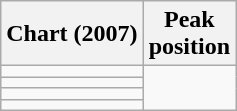<table class="wikitable sortable">
<tr>
<th align="left">Chart (2007)</th>
<th align="center">Peak<br>position</th>
</tr>
<tr>
<td></td>
</tr>
<tr>
<td></td>
</tr>
<tr>
<td></td>
</tr>
<tr>
<td></td>
</tr>
</table>
